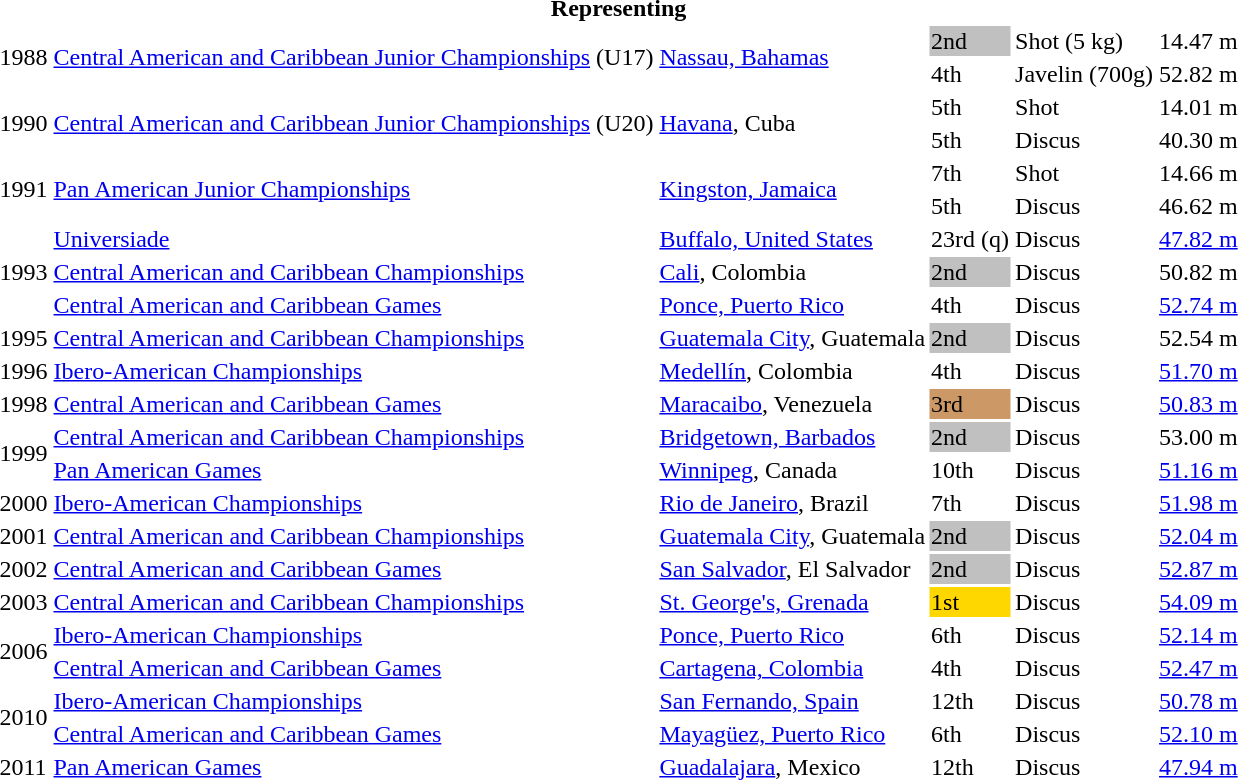<table>
<tr>
<th colspan="6">Representing </th>
</tr>
<tr>
<td rowspan=2>1988</td>
<td rowspan=2><a href='#'>Central American and Caribbean Junior Championships</a> (U17)</td>
<td rowspan=2><a href='#'>Nassau, Bahamas</a></td>
<td bgcolor=silver>2nd</td>
<td>Shot (5 kg)</td>
<td>14.47 m</td>
</tr>
<tr>
<td>4th</td>
<td>Javelin (700g)</td>
<td>52.82 m</td>
</tr>
<tr>
<td rowspan=2>1990</td>
<td rowspan=2><a href='#'>Central American and Caribbean Junior Championships</a> (U20)</td>
<td rowspan=2><a href='#'>Havana</a>, Cuba</td>
<td>5th</td>
<td>Shot</td>
<td>14.01 m</td>
</tr>
<tr>
<td>5th</td>
<td>Discus</td>
<td>40.30 m</td>
</tr>
<tr>
<td rowspan=2>1991</td>
<td rowspan=2><a href='#'>Pan American Junior Championships</a></td>
<td rowspan=2><a href='#'>Kingston, Jamaica</a></td>
<td>7th</td>
<td>Shot</td>
<td>14.66 m</td>
</tr>
<tr>
<td>5th</td>
<td>Discus</td>
<td>46.62 m</td>
</tr>
<tr>
<td rowspan=3>1993</td>
<td><a href='#'>Universiade</a></td>
<td><a href='#'>Buffalo, United States</a></td>
<td>23rd (q)</td>
<td>Discus</td>
<td><a href='#'>47.82 m</a></td>
</tr>
<tr>
<td><a href='#'>Central American and Caribbean Championships</a></td>
<td><a href='#'>Cali</a>, Colombia</td>
<td bgcolor=silver>2nd</td>
<td>Discus</td>
<td>50.82 m</td>
</tr>
<tr>
<td><a href='#'>Central American and Caribbean Games</a></td>
<td><a href='#'>Ponce, Puerto Rico</a></td>
<td>4th</td>
<td>Discus</td>
<td><a href='#'>52.74 m</a></td>
</tr>
<tr>
<td>1995</td>
<td><a href='#'>Central American and Caribbean Championships</a></td>
<td><a href='#'>Guatemala City</a>, Guatemala</td>
<td bgcolor=silver>2nd</td>
<td>Discus</td>
<td>52.54 m</td>
</tr>
<tr>
<td>1996</td>
<td><a href='#'>Ibero-American Championships</a></td>
<td><a href='#'>Medellín</a>, Colombia</td>
<td>4th</td>
<td>Discus</td>
<td><a href='#'>51.70 m</a></td>
</tr>
<tr>
<td>1998</td>
<td><a href='#'>Central American and Caribbean Games</a></td>
<td><a href='#'>Maracaibo</a>, Venezuela</td>
<td bgcolor=cc9966>3rd</td>
<td>Discus</td>
<td><a href='#'>50.83 m</a></td>
</tr>
<tr>
<td rowspan=2>1999</td>
<td><a href='#'>Central American and Caribbean Championships</a></td>
<td><a href='#'>Bridgetown, Barbados</a></td>
<td bgcolor=silver>2nd</td>
<td>Discus</td>
<td>53.00 m</td>
</tr>
<tr>
<td><a href='#'>Pan American Games</a></td>
<td><a href='#'>Winnipeg</a>, Canada</td>
<td>10th</td>
<td>Discus</td>
<td><a href='#'>51.16 m</a></td>
</tr>
<tr>
<td>2000</td>
<td><a href='#'>Ibero-American Championships</a></td>
<td><a href='#'>Rio de Janeiro</a>, Brazil</td>
<td>7th</td>
<td>Discus</td>
<td><a href='#'>51.98 m</a></td>
</tr>
<tr>
<td>2001</td>
<td><a href='#'>Central American and Caribbean Championships</a></td>
<td><a href='#'>Guatemala City</a>, Guatemala</td>
<td bgcolor=silver>2nd</td>
<td>Discus</td>
<td><a href='#'>52.04 m</a></td>
</tr>
<tr>
<td>2002</td>
<td><a href='#'>Central American and Caribbean Games</a></td>
<td><a href='#'>San Salvador</a>, El Salvador</td>
<td bgcolor=silver>2nd</td>
<td>Discus</td>
<td><a href='#'>52.87 m</a></td>
</tr>
<tr>
<td>2003</td>
<td><a href='#'>Central American and Caribbean Championships</a></td>
<td><a href='#'>St. George's, Grenada</a></td>
<td bgcolor=gold>1st</td>
<td>Discus</td>
<td><a href='#'>54.09 m</a></td>
</tr>
<tr>
<td rowspan=2>2006</td>
<td><a href='#'>Ibero-American Championships</a></td>
<td><a href='#'>Ponce, Puerto Rico</a></td>
<td>6th</td>
<td>Discus</td>
<td><a href='#'>52.14 m</a></td>
</tr>
<tr>
<td><a href='#'>Central American and Caribbean Games</a></td>
<td><a href='#'>Cartagena, Colombia</a></td>
<td>4th</td>
<td>Discus</td>
<td><a href='#'>52.47 m</a></td>
</tr>
<tr>
<td rowspan=2>2010</td>
<td><a href='#'>Ibero-American Championships</a></td>
<td><a href='#'>San Fernando, Spain</a></td>
<td>12th</td>
<td>Discus</td>
<td><a href='#'>50.78 m</a></td>
</tr>
<tr>
<td><a href='#'>Central American and Caribbean Games</a></td>
<td><a href='#'>Mayagüez, Puerto Rico</a></td>
<td>6th</td>
<td>Discus</td>
<td><a href='#'>52.10 m</a></td>
</tr>
<tr>
<td>2011</td>
<td><a href='#'>Pan American Games</a></td>
<td><a href='#'>Guadalajara</a>, Mexico</td>
<td>12th</td>
<td>Discus</td>
<td><a href='#'>47.94 m</a></td>
</tr>
</table>
